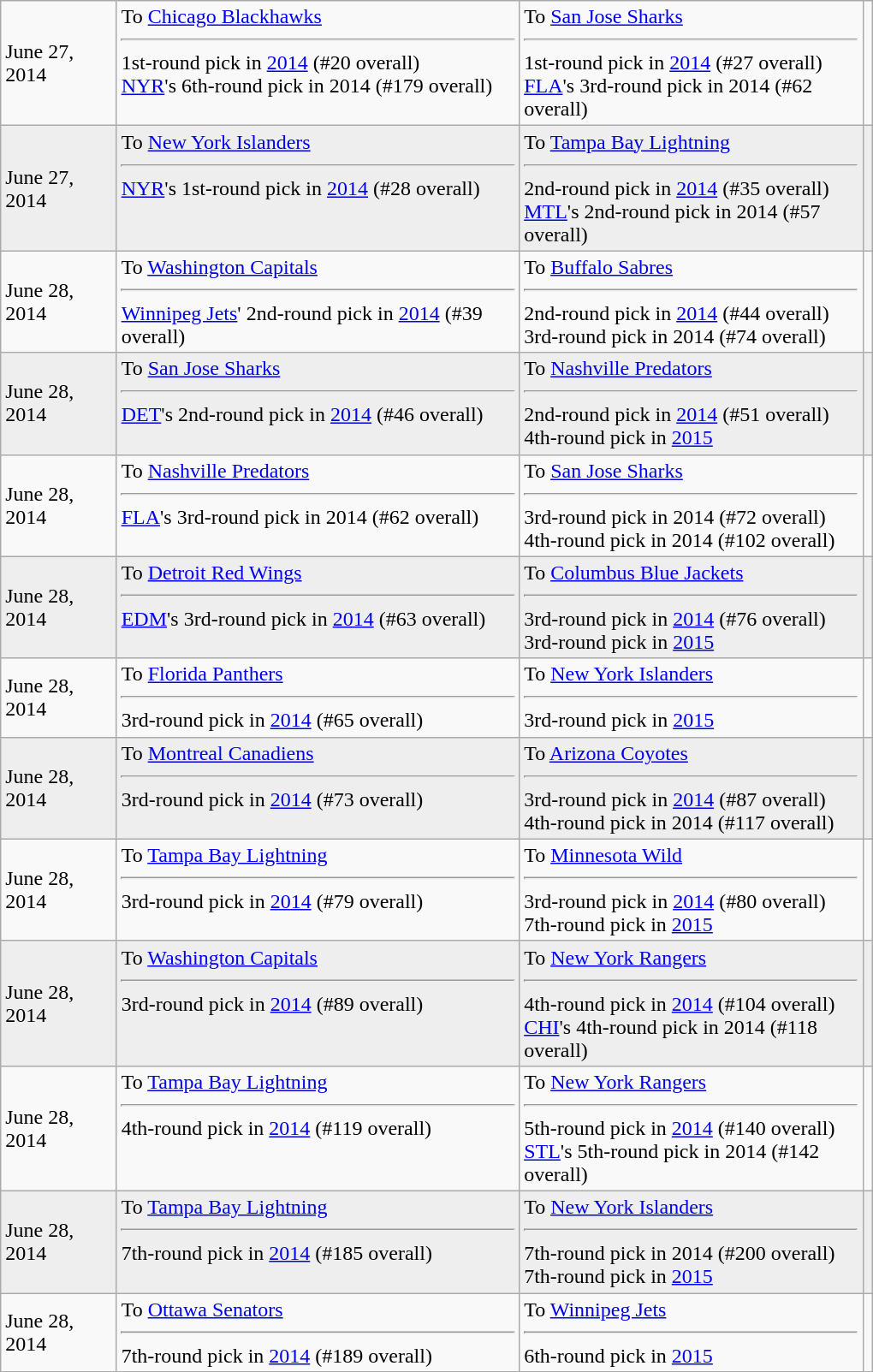<table class="wikitable" style="border:1px solid #999999; width:680px;">
<tr>
<td>June 27, 2014</td>
<td valign="top">To <a href='#'>Chicago Blackhawks</a><hr>1st-round pick in <a href='#'>2014</a> (#20 overall)<br><a href='#'>NYR</a>'s 6th-round pick in 2014 (#179 overall)</td>
<td valign="top">To <a href='#'>San Jose Sharks</a><hr>1st-round pick in <a href='#'>2014</a> (#27 overall)<br><a href='#'>FLA</a>'s 3rd-round pick in 2014 (#62 overall)</td>
<td></td>
</tr>
<tr bgcolor="eeeeee">
<td>June 27, 2014</td>
<td valign="top">To <a href='#'>New York Islanders</a><hr><a href='#'>NYR</a>'s 1st-round pick in <a href='#'>2014</a> (#28 overall)</td>
<td valign="top">To <a href='#'>Tampa Bay Lightning</a><hr>2nd-round pick in <a href='#'>2014</a> (#35 overall)<br><a href='#'>MTL</a>'s 2nd-round pick in 2014 (#57 overall)</td>
<td></td>
</tr>
<tr>
<td>June 28, 2014</td>
<td valign="top">To <a href='#'>Washington Capitals</a><hr><a href='#'>Winnipeg Jets</a>' 2nd-round pick in <a href='#'>2014</a> (#39 overall)</td>
<td valign="top">To <a href='#'>Buffalo Sabres</a><hr>2nd-round pick in <a href='#'>2014</a> (#44 overall)<br>3rd-round pick in 2014 (#74 overall)</td>
<td></td>
</tr>
<tr bgcolor="eeeeee">
<td>June 28, 2014</td>
<td valign="top">To <a href='#'>San Jose Sharks</a><hr><a href='#'>DET</a>'s 2nd-round pick in <a href='#'>2014</a> (#46 overall)</td>
<td valign="top">To <a href='#'>Nashville Predators</a><hr>2nd-round pick in <a href='#'>2014</a> (#51 overall)<br>4th-round pick in <a href='#'>2015</a></td>
<td></td>
</tr>
<tr>
<td>June 28, 2014</td>
<td valign="top">To <a href='#'>Nashville Predators</a><hr><a href='#'>FLA</a>'s 3rd-round pick in 2014 (#62 overall)</td>
<td valign="top">To <a href='#'>San Jose Sharks</a><hr>3rd-round pick in 2014 (#72 overall)<br>4th-round pick in 2014 (#102 overall)</td>
<td></td>
</tr>
<tr bgcolor="eeeeee">
<td>June 28, 2014</td>
<td valign="top">To <a href='#'>Detroit Red Wings</a><hr><a href='#'>EDM</a>'s 3rd-round pick in <a href='#'>2014</a> (#63 overall)</td>
<td valign="top">To <a href='#'>Columbus Blue Jackets</a><hr>3rd-round pick in <a href='#'>2014</a> (#76 overall)<br>3rd-round pick in <a href='#'>2015</a></td>
<td></td>
</tr>
<tr>
<td>June 28, 2014</td>
<td valign="top">To <a href='#'>Florida Panthers</a><hr>3rd-round pick in <a href='#'>2014</a> (#65 overall)</td>
<td valign="top">To <a href='#'>New York Islanders</a><hr>3rd-round pick in <a href='#'>2015</a></td>
<td></td>
</tr>
<tr bgcolor="eeeeee">
<td>June 28, 2014</td>
<td valign="top">To <a href='#'>Montreal Canadiens</a><hr>3rd-round pick in <a href='#'>2014</a> (#73 overall)</td>
<td valign="top">To <a href='#'>Arizona Coyotes</a><hr>3rd-round pick in <a href='#'>2014</a> (#87 overall)<br>4th-round pick in 2014 (#117 overall)</td>
<td></td>
</tr>
<tr>
<td>June 28, 2014</td>
<td valign="top">To <a href='#'>Tampa Bay Lightning</a><hr>3rd-round pick in <a href='#'>2014</a> (#79 overall)</td>
<td valign="top">To <a href='#'>Minnesota Wild</a><hr>3rd-round pick in <a href='#'>2014</a> (#80 overall)<br>7th-round pick in <a href='#'>2015</a></td>
<td></td>
</tr>
<tr bgcolor="eeeeee">
<td>June 28, 2014</td>
<td valign="top">To <a href='#'>Washington Capitals</a><hr>3rd-round pick in <a href='#'>2014</a> (#89 overall)</td>
<td valign="top">To <a href='#'>New York Rangers</a><hr>4th-round pick in <a href='#'>2014</a> (#104 overall)<br><a href='#'>CHI</a>'s 4th-round pick in 2014 (#118 overall)</td>
<td></td>
</tr>
<tr>
<td>June 28, 2014</td>
<td valign="top">To <a href='#'>Tampa Bay Lightning</a><hr>4th-round pick in <a href='#'>2014</a> (#119 overall)</td>
<td valign="top">To <a href='#'>New York Rangers</a><hr>5th-round pick in <a href='#'>2014</a> (#140 overall)<br><a href='#'>STL</a>'s 5th-round pick in 2014 (#142 overall)</td>
<td></td>
</tr>
<tr bgcolor="eeeeee">
<td>June 28, 2014</td>
<td valign="top">To <a href='#'>Tampa Bay Lightning</a><hr>7th-round pick in <a href='#'>2014</a> (#185 overall)</td>
<td valign="top">To <a href='#'>New York Islanders</a><hr>7th-round pick in 2014 (#200 overall)<br>7th-round pick in <a href='#'>2015</a></td>
<td></td>
</tr>
<tr>
<td>June 28, 2014</td>
<td valign="top">To <a href='#'>Ottawa Senators</a><hr>7th-round pick in <a href='#'>2014</a> (#189 overall)</td>
<td valign="top">To <a href='#'>Winnipeg Jets</a><hr>6th-round pick in <a href='#'>2015</a></td>
<td></td>
</tr>
</table>
